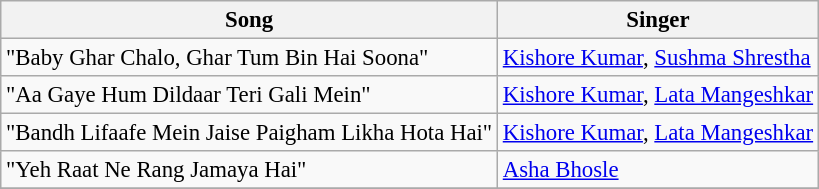<table class="wikitable" style="font-size:95%;">
<tr>
<th>Song</th>
<th>Singer</th>
</tr>
<tr>
<td>"Baby Ghar Chalo, Ghar Tum Bin Hai Soona"</td>
<td><a href='#'>Kishore Kumar</a>, <a href='#'>Sushma Shrestha</a></td>
</tr>
<tr>
<td>"Aa Gaye Hum Dildaar Teri Gali Mein"</td>
<td><a href='#'>Kishore Kumar</a>, <a href='#'>Lata Mangeshkar</a></td>
</tr>
<tr>
<td>"Bandh Lifaafe Mein Jaise Paigham Likha Hota Hai"</td>
<td><a href='#'>Kishore Kumar</a>, <a href='#'>Lata Mangeshkar</a></td>
</tr>
<tr>
<td>"Yeh Raat Ne Rang Jamaya Hai"</td>
<td><a href='#'>Asha Bhosle</a></td>
</tr>
<tr>
</tr>
</table>
